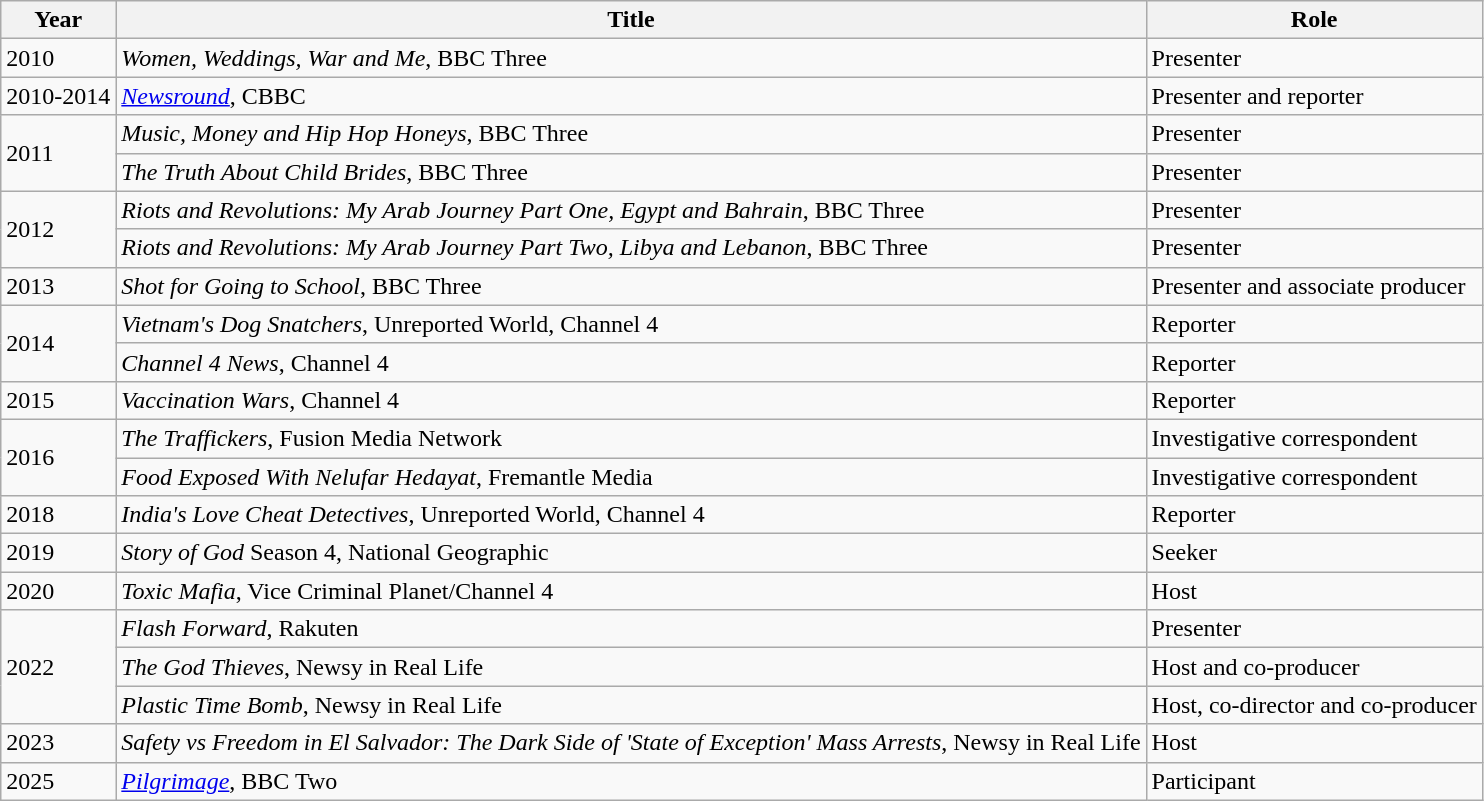<table class="wikitable sortable">
<tr>
<th>Year</th>
<th>Title</th>
<th>Role</th>
</tr>
<tr>
<td>2010</td>
<td><em>Women, Weddings, War and Me</em>, BBC Three</td>
<td>Presenter</td>
</tr>
<tr>
<td>2010-2014</td>
<td><em><a href='#'>Newsround</a></em>, CBBC</td>
<td>Presenter and reporter</td>
</tr>
<tr>
<td rowspan="2">2011</td>
<td><em>Music, Money and Hip Hop Honeys</em>, BBC Three</td>
<td>Presenter</td>
</tr>
<tr>
<td><em>The Truth About Child Brides</em>, BBC Three</td>
<td>Presenter</td>
</tr>
<tr>
<td rowspan="2">2012</td>
<td><em>Riots and Revolutions: My Arab Journey Part One, Egypt and Bahrain</em>, BBC Three</td>
<td>Presenter</td>
</tr>
<tr>
<td><em>Riots and Revolutions: My Arab Journey Part Two, Libya and Lebanon</em>, BBC Three</td>
<td>Presenter</td>
</tr>
<tr>
<td>2013</td>
<td><em>Shot for Going to School</em>, BBC Three</td>
<td>Presenter and associate producer</td>
</tr>
<tr>
<td rowspan="2">2014</td>
<td><em>Vietnam's Dog Snatchers</em>, Unreported World, Channel 4</td>
<td>Reporter</td>
</tr>
<tr>
<td><em>Channel 4 News</em>, Channel 4</td>
<td>Reporter</td>
</tr>
<tr>
<td>2015</td>
<td><em>Vaccination Wars</em>, Channel 4</td>
<td>Reporter</td>
</tr>
<tr>
<td rowspan="2">2016</td>
<td><em>The Traffickers</em>, Fusion Media Network</td>
<td>Investigative correspondent</td>
</tr>
<tr>
<td><em>Food Exposed With Nelufar Hedayat</em>, Fremantle Media</td>
<td>Investigative correspondent</td>
</tr>
<tr>
<td>2018</td>
<td><em>India's Love Cheat Detectives</em>, Unreported World, Channel 4</td>
<td>Reporter</td>
</tr>
<tr>
<td>2019</td>
<td><em>Story of God</em> Season 4, National Geographic</td>
<td>Seeker</td>
</tr>
<tr>
<td>2020</td>
<td><em>Toxic Mafia</em>, Vice Criminal Planet/Channel 4</td>
<td>Host</td>
</tr>
<tr>
<td rowspan="3">2022</td>
<td><em>Flash Forward</em>, Rakuten</td>
<td>Presenter</td>
</tr>
<tr>
<td><em>The God Thieves</em>, Newsy in Real Life</td>
<td>Host and co-producer</td>
</tr>
<tr>
<td><em>Plastic Time Bomb</em>, Newsy in Real Life</td>
<td>Host, co-director and co-producer</td>
</tr>
<tr>
<td>2023</td>
<td><em>Safety vs Freedom in El Salvador: The Dark Side of 'State of Exception' Mass Arrests</em>, Newsy in Real Life</td>
<td>Host</td>
</tr>
<tr>
<td>2025</td>
<td><em><a href='#'>Pilgrimage</a></em>, BBC Two</td>
<td>Participant</td>
</tr>
</table>
